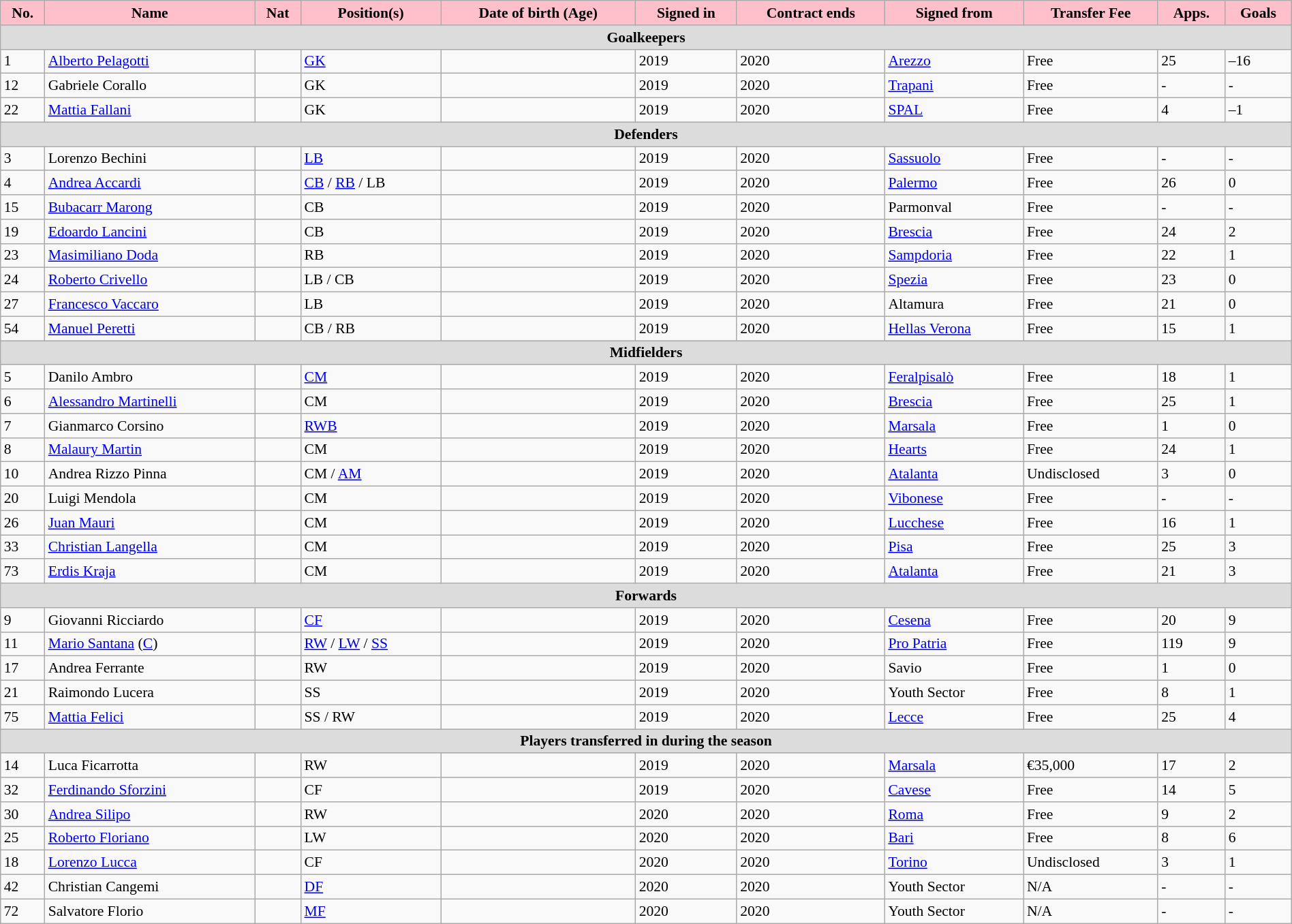<table class="wikitable" style="text-align:left; font-size:90%; width:100%;">
<tr>
<th style="background:pink; color:black; text-align:center;">No.</th>
<th style="background:pink; color:black; text-align:center;">Name</th>
<th style="background:pink; color:black; text-align:center;">Nat</th>
<th style="background:pink; color:black; text-align:center;">Position(s)</th>
<th style="background:pink; color:black; text-align:center;">Date of birth (Age)</th>
<th style="background:pink; color:black; text-align:center;">Signed in</th>
<th style="background:pink; color:black; text-align:center;">Contract ends</th>
<th style="background:pink; color:black; text-align:center;">Signed from</th>
<th style="background:pink; color:black; text-align:center;">Transfer Fee</th>
<th style="background:pink; color:black; text-align:center;">Apps.</th>
<th style="background:pink; color:black; text-align:center;">Goals</th>
</tr>
<tr>
<th colspan=11 style="background:#dcdcdc; text-align:center;">Goalkeepers</th>
</tr>
<tr>
<td>1</td>
<td><a href='#'>Alberto Pelagotti</a></td>
<td></td>
<td><a href='#'>GK</a></td>
<td></td>
<td>2019</td>
<td>2020</td>
<td> <a href='#'>Arezzo</a></td>
<td>Free</td>
<td>25</td>
<td>–16</td>
</tr>
<tr>
<td>12</td>
<td>Gabriele Corallo</td>
<td></td>
<td>GK</td>
<td></td>
<td>2019</td>
<td>2020</td>
<td> <a href='#'>Trapani</a></td>
<td>Free</td>
<td>-</td>
<td>-</td>
</tr>
<tr>
<td>22</td>
<td><a href='#'>Mattia Fallani</a></td>
<td></td>
<td>GK</td>
<td></td>
<td>2019</td>
<td>2020</td>
<td> <a href='#'>SPAL</a></td>
<td>Free</td>
<td>4</td>
<td>–1</td>
</tr>
<tr>
<th colspan=11 style="background:#dcdcdc; text-align:center;">Defenders</th>
</tr>
<tr>
<td>3</td>
<td>Lorenzo Bechini</td>
<td></td>
<td><a href='#'>LB</a></td>
<td></td>
<td>2019</td>
<td>2020</td>
<td> <a href='#'>Sassuolo</a></td>
<td>Free</td>
<td>-</td>
<td>-</td>
</tr>
<tr>
<td>4</td>
<td><a href='#'>Andrea Accardi</a></td>
<td></td>
<td><a href='#'>CB</a> / <a href='#'>RB</a> / LB</td>
<td></td>
<td>2019</td>
<td>2020</td>
<td> <a href='#'>Palermo</a></td>
<td>Free</td>
<td>26</td>
<td>0</td>
</tr>
<tr>
<td>15</td>
<td><a href='#'>Bubacarr Marong</a></td>
<td></td>
<td>CB</td>
<td></td>
<td>2019</td>
<td>2020</td>
<td> Parmonval</td>
<td>Free</td>
<td>-</td>
<td>-</td>
</tr>
<tr>
<td>19</td>
<td><a href='#'>Edoardo Lancini</a></td>
<td></td>
<td>CB</td>
<td></td>
<td>2019</td>
<td>2020</td>
<td> <a href='#'>Brescia</a></td>
<td>Free</td>
<td>24</td>
<td>2</td>
</tr>
<tr>
<td>23</td>
<td><a href='#'>Masimiliano Doda</a></td>
<td></td>
<td>RB</td>
<td></td>
<td>2019</td>
<td>2020</td>
<td> <a href='#'>Sampdoria</a></td>
<td>Free</td>
<td>22</td>
<td>1</td>
</tr>
<tr>
<td>24</td>
<td><a href='#'>Roberto Crivello</a></td>
<td></td>
<td>LB / CB</td>
<td></td>
<td>2019</td>
<td>2020</td>
<td> <a href='#'>Spezia</a></td>
<td>Free</td>
<td>23</td>
<td>0</td>
</tr>
<tr>
<td>27</td>
<td><a href='#'>Francesco Vaccaro</a></td>
<td></td>
<td>LB</td>
<td></td>
<td>2019</td>
<td>2020</td>
<td> Altamura</td>
<td>Free</td>
<td>21</td>
<td>0</td>
</tr>
<tr>
<td>54</td>
<td><a href='#'>Manuel Peretti</a></td>
<td></td>
<td>CB / RB</td>
<td></td>
<td>2019</td>
<td>2020</td>
<td> <a href='#'>Hellas Verona</a></td>
<td>Free</td>
<td>15</td>
<td>1</td>
</tr>
<tr>
<th colspan=11 style="background:#dcdcdc; text-align:center;">Midfielders</th>
</tr>
<tr>
<td>5</td>
<td>Danilo Ambro</td>
<td></td>
<td><a href='#'>CM</a></td>
<td></td>
<td>2019</td>
<td>2020</td>
<td> <a href='#'>Feralpisalò</a></td>
<td>Free</td>
<td>18</td>
<td>1</td>
</tr>
<tr>
<td>6</td>
<td><a href='#'>Alessandro Martinelli</a></td>
<td></td>
<td>CM</td>
<td></td>
<td>2019</td>
<td>2020</td>
<td> <a href='#'>Brescia</a></td>
<td>Free</td>
<td>25</td>
<td>1</td>
</tr>
<tr>
<td>7</td>
<td>Gianmarco Corsino</td>
<td></td>
<td><a href='#'>RWB</a></td>
<td></td>
<td>2019</td>
<td>2020</td>
<td> <a href='#'>Marsala</a></td>
<td>Free</td>
<td>1</td>
<td>0</td>
</tr>
<tr>
<td>8</td>
<td><a href='#'>Malaury Martin</a></td>
<td></td>
<td>CM</td>
<td></td>
<td>2019</td>
<td>2020</td>
<td> <a href='#'>Hearts</a></td>
<td>Free</td>
<td>24</td>
<td>1</td>
</tr>
<tr>
<td>10</td>
<td>Andrea Rizzo Pinna</td>
<td></td>
<td>CM / <a href='#'>AM</a></td>
<td></td>
<td>2019</td>
<td>2020</td>
<td> <a href='#'>Atalanta</a></td>
<td>Undisclosed</td>
<td>3</td>
<td>0</td>
</tr>
<tr>
<td>20</td>
<td>Luigi Mendola</td>
<td></td>
<td>CM</td>
<td></td>
<td>2019</td>
<td>2020</td>
<td> <a href='#'>Vibonese</a></td>
<td>Free</td>
<td>-</td>
<td>-</td>
</tr>
<tr>
<td>26</td>
<td><a href='#'>Juan Mauri</a></td>
<td></td>
<td>CM</td>
<td></td>
<td>2019</td>
<td>2020</td>
<td> <a href='#'>Lucchese</a></td>
<td>Free</td>
<td>16</td>
<td>1</td>
</tr>
<tr>
<td>33</td>
<td><a href='#'>Christian Langella</a></td>
<td></td>
<td>CM</td>
<td></td>
<td>2019</td>
<td>2020</td>
<td> <a href='#'>Pisa</a></td>
<td>Free</td>
<td>25</td>
<td>3</td>
</tr>
<tr>
<td>73</td>
<td><a href='#'>Erdis Kraja</a></td>
<td></td>
<td>CM</td>
<td></td>
<td>2019</td>
<td>2020</td>
<td> <a href='#'>Atalanta</a></td>
<td>Free</td>
<td>21</td>
<td>3</td>
</tr>
<tr>
<th colspan=11 style="background:#dcdcdc; text-align:center;">Forwards</th>
</tr>
<tr>
<td>9</td>
<td>Giovanni Ricciardo</td>
<td></td>
<td><a href='#'>CF</a></td>
<td></td>
<td>2019</td>
<td>2020</td>
<td> <a href='#'>Cesena</a></td>
<td>Free</td>
<td>20</td>
<td>9</td>
</tr>
<tr>
<td>11</td>
<td><a href='#'>Mario Santana</a> (<a href='#'>C</a>)</td>
<td></td>
<td><a href='#'>RW</a> / <a href='#'>LW</a> / <a href='#'>SS</a></td>
<td></td>
<td>2019</td>
<td>2020</td>
<td> <a href='#'>Pro Patria</a></td>
<td>Free</td>
<td>119</td>
<td>9</td>
</tr>
<tr>
<td>17</td>
<td>Andrea Ferrante</td>
<td></td>
<td>RW</td>
<td></td>
<td>2019</td>
<td>2020</td>
<td> Savio</td>
<td>Free</td>
<td>1</td>
<td>0</td>
</tr>
<tr>
<td>21</td>
<td>Raimondo Lucera</td>
<td></td>
<td>SS</td>
<td></td>
<td>2019</td>
<td>2020</td>
<td> Youth Sector</td>
<td>Free</td>
<td>8</td>
<td>1</td>
</tr>
<tr>
<td>75</td>
<td><a href='#'>Mattia Felici</a></td>
<td></td>
<td>SS / RW</td>
<td></td>
<td>2019</td>
<td>2020</td>
<td> <a href='#'>Lecce</a></td>
<td>Free</td>
<td>25</td>
<td>4</td>
</tr>
<tr>
<th colspan=11 style="background:#DCDCDC; text-align:center;">Players transferred in during the season</th>
</tr>
<tr>
<td>14</td>
<td>Luca Ficarrotta</td>
<td></td>
<td>RW</td>
<td></td>
<td>2019</td>
<td>2020</td>
<td> <a href='#'>Marsala</a></td>
<td>€35,000</td>
<td>17</td>
<td>2</td>
</tr>
<tr>
<td>32</td>
<td><a href='#'>Ferdinando Sforzini</a></td>
<td></td>
<td>CF</td>
<td></td>
<td>2019</td>
<td>2020</td>
<td> <a href='#'>Cavese</a></td>
<td>Free</td>
<td>14</td>
<td>5</td>
</tr>
<tr>
<td>30</td>
<td><a href='#'>Andrea Silipo</a></td>
<td></td>
<td>RW</td>
<td></td>
<td>2020</td>
<td>2020</td>
<td> <a href='#'>Roma</a></td>
<td>Free</td>
<td>9</td>
<td>2</td>
</tr>
<tr>
<td>25</td>
<td><a href='#'>Roberto Floriano</a></td>
<td></td>
<td>LW</td>
<td></td>
<td>2020</td>
<td>2020</td>
<td> <a href='#'>Bari</a></td>
<td>Free</td>
<td>8</td>
<td>6</td>
</tr>
<tr>
<td>18</td>
<td><a href='#'>Lorenzo Lucca</a></td>
<td></td>
<td>CF</td>
<td></td>
<td>2020</td>
<td>2020</td>
<td> <a href='#'>Torino</a></td>
<td>Undisclosed</td>
<td>3</td>
<td>1</td>
</tr>
<tr>
<td>42</td>
<td>Christian Cangemi</td>
<td></td>
<td><a href='#'>DF</a></td>
<td></td>
<td>2020</td>
<td>2020</td>
<td> Youth Sector</td>
<td>N/A</td>
<td>-</td>
<td>-</td>
</tr>
<tr>
<td>72</td>
<td>Salvatore Florio</td>
<td></td>
<td><a href='#'>MF</a></td>
<td></td>
<td>2020</td>
<td>2020</td>
<td> Youth Sector</td>
<td>N/A</td>
<td>-</td>
<td>-</td>
</tr>
</table>
